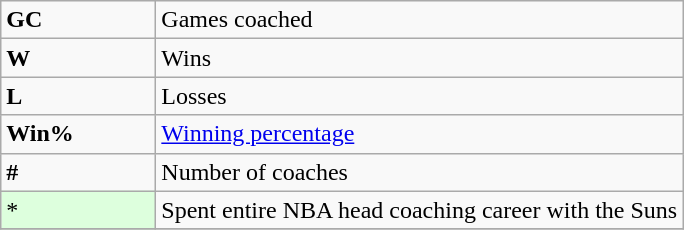<table class="wikitable">
<tr>
<td><strong>GC</strong></td>
<td>Games coached</td>
</tr>
<tr>
<td><strong>W</strong></td>
<td>Wins</td>
</tr>
<tr>
<td><strong>L</strong></td>
<td>Losses</td>
</tr>
<tr>
<td><strong>Win%</strong></td>
<td><a href='#'>Winning percentage</a></td>
</tr>
<tr>
<td><strong>#</strong></td>
<td>Number of coaches</td>
</tr>
<tr>
<td style="background-color:#ddffdd; width:6em">*</td>
<td>Spent entire NBA head coaching career with the Suns<br></td>
</tr>
<tr>
</tr>
</table>
